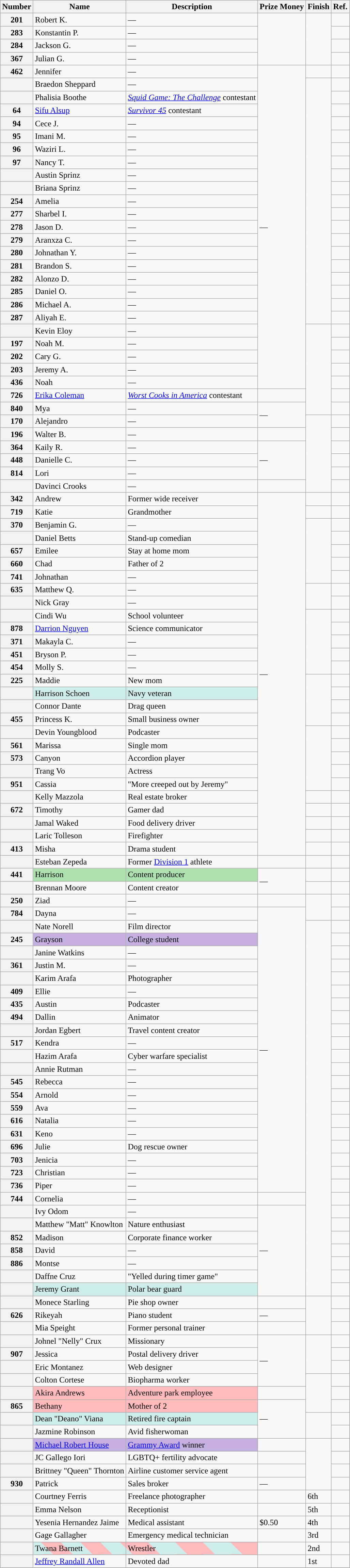<table class="wikitable sortable plainrowheaders defaultcenter col3left col4left">
<tr>
<th scope="col">Number</th>
<th scope="col">Name</th>
<th scope="col" class="unsortable">Description</th>
<th scope="col">Prize Money</th>
<th scope="col">Finish</th>
<th scope="col" class="unsortable">Ref.</th>
</tr>
<tr>
<th scope="row">201</th>
<td>Robert K.</td>
<td>—</td>
<td rowspan="4"></td>
<td rowspan="4" style="text-align: center;"></td>
<td style="text-align: center;"></td>
</tr>
<tr>
<th scope="row">283</th>
<td>Konstantin P.</td>
<td>—</td>
<td style="text-align: center;"></td>
</tr>
<tr>
<th scope="row">284</th>
<td>Jackson G.</td>
<td>—</td>
<td style="text-align: center;"></td>
</tr>
<tr>
<th scope="row">367</th>
<td>Julian G.</td>
<td>—</td>
<td style="text-align: center;"></td>
</tr>
<tr>
<th scope="row">462</th>
<td>Jennifer</td>
<td>—</td>
<td rowspan="25">—</td>
<td style="text-align: center;"></td>
<td></td>
</tr>
<tr>
<th scope="row"></th>
<td>Braedon Sheppard</td>
<td>—</td>
<td rowspan="19" style="text-align: center;"></td>
<td></td>
</tr>
<tr>
<th scope="row"></th>
<td>Phalisia Boothe</td>
<td><em><a href='#'>Squid Game: The Challenge</a></em> contestant</td>
<td style="text-align: center;"></td>
</tr>
<tr>
<th scope="row">64</th>
<td><a href='#'>Sifu Alsup</a></td>
<td><em><a href='#'>Survivor 45</a></em> contestant</td>
<td style="text-align: center;"></td>
</tr>
<tr>
<th scope="row">94</th>
<td>Cece J.</td>
<td>—</td>
<td style="text-align: center;"></td>
</tr>
<tr>
<th scope="row">95</th>
<td>Imani M.</td>
<td>—</td>
<td style="text-align: center;"></td>
</tr>
<tr>
<th scope="row">96</th>
<td>Waziri L.</td>
<td>—</td>
<td style="text-align: center;"></td>
</tr>
<tr>
<th scope="row">97</th>
<td>Nancy T.</td>
<td>—</td>
<td style="text-align: center;"></td>
</tr>
<tr>
<th scope="row"></th>
<td>Austin Sprinz</td>
<td>—</td>
<td style="text-align: center;"></td>
</tr>
<tr>
<th scope="row"></th>
<td>Briana Sprinz</td>
<td>—</td>
<td style="text-align: center;"></td>
</tr>
<tr>
<th scope="row">254</th>
<td>Amelia</td>
<td>—</td>
<td style="text-align: center;"></td>
</tr>
<tr>
<th scope="row">277</th>
<td>Sharbel I.</td>
<td>—</td>
<td style="text-align: center;"></td>
</tr>
<tr>
<th scope="row">278</th>
<td>Jason D.</td>
<td>—</td>
<td style="text-align: center;"></td>
</tr>
<tr>
<th scope="row">279</th>
<td>Aranxza C.</td>
<td>—</td>
<td style="text-align: center;"></td>
</tr>
<tr>
<th scope="row">280</th>
<td>Johnathan Y.</td>
<td>—</td>
<td style="text-align: center;"></td>
</tr>
<tr>
<th scope="row">281</th>
<td>Brandon S.</td>
<td>—</td>
<td style="text-align: center;"></td>
</tr>
<tr>
<th scope="row">282</th>
<td>Alonzo D.</td>
<td>—</td>
<td style="text-align: center;"></td>
</tr>
<tr>
<th scope="row">285</th>
<td>Daniel O.</td>
<td>—</td>
<td style="text-align: center;"></td>
</tr>
<tr>
<th scope="row">286</th>
<td>Michael A.</td>
<td>—</td>
<td style="text-align: center;"></td>
</tr>
<tr>
<th scope="row">287</th>
<td>Aliyah E.</td>
<td>—</td>
<td style="text-align: center;"></td>
</tr>
<tr>
<th scope="row"></th>
<td>Kevin Eloy</td>
<td>—</td>
<td rowspan="7" style="text-align: center;"></td>
<td></td>
</tr>
<tr>
<th scope="row">197</th>
<td>Noah M.</td>
<td>—</td>
<td style="text-align: center;"></td>
</tr>
<tr>
<th scope="row">202</th>
<td>Cary G.</td>
<td>—</td>
<td style="text-align: center;"></td>
</tr>
<tr>
<th scope="row">203</th>
<td>Jeremy A.</td>
<td>—</td>
<td style="text-align: center;"></td>
</tr>
<tr>
<th scope="row">436</th>
<td>Noah</td>
<td>—</td>
<td style="text-align: center;"></td>
</tr>
<tr>
<th scope="row">726</th>
<td><a href='#'>Erika Coleman</a></td>
<td><em><a href='#'>Worst Cooks in America</a></em> contestant</td>
<td></td>
<td style="text-align: center;"></td>
</tr>
<tr>
<th scope="row">840</th>
<td>Mya</td>
<td>—</td>
<td rowspan="2">—</td>
<td style="text-align: center;"></td>
</tr>
<tr>
<th scope="row">170</th>
<td>Alejandro</td>
<td>—</td>
<td rowspan="6" style="text-align: center;"></td>
<td></td>
</tr>
<tr>
<th scope="row">196</th>
<td>Walter B.</td>
<td>—</td>
<td></td>
<td></td>
</tr>
<tr>
<th scope="row">364</th>
<td>Kaily R.</td>
<td>—</td>
<td rowspan="3">—</td>
<td style="text-align: center;"></td>
</tr>
<tr>
<th scope="row">448</th>
<td>Danielle C.</td>
<td>—</td>
<td style="text-align: center;"></td>
</tr>
<tr>
<th scope="row">814</th>
<td>Lori</td>
<td>—</td>
<td style="text-align: center;"></td>
</tr>
<tr>
<th scope="row"></th>
<td>Davinci Crooks</td>
<td>—</td>
<td></td>
<td></td>
</tr>
<tr>
<th scope="row">342</th>
<td>Andrew</td>
<td>Former wide receiver</td>
<td rowspan="28">—</td>
<td style="text-align: center;"></td>
<td></td>
</tr>
<tr>
<th scope="row">719</th>
<td>Katie</td>
<td>Grandmother</td>
<td style="text-align: center;"></td>
<td></td>
</tr>
<tr>
<th scope="row">370</th>
<td>Benjamin G.</td>
<td>—</td>
<td rowspan="5" style="text-align: center;"></td>
<td style="text-align: center;"></td>
</tr>
<tr>
<th scope="row"></th>
<td>Daniel Betts</td>
<td>Stand-up comedian</td>
<td style="text-align: center;"></td>
</tr>
<tr>
<th scope="row">657</th>
<td>Emilee</td>
<td>Stay at home mom</td>
<td style="text-align: center;"></td>
</tr>
<tr>
<th scope="row">660</th>
<td>Chad</td>
<td>Father of 2</td>
<td style="text-align: center;"></td>
</tr>
<tr>
<th scope="row">741</th>
<td>Johnathan</td>
<td>—</td>
<td style="text-align: center;"></td>
</tr>
<tr>
<th scope="row">635</th>
<td>Matthew Q.</td>
<td>—</td>
<td rowspan="2" style="text-align: center;"></td>
<td></td>
</tr>
<tr>
<th scope="row"></th>
<td>Nick Gray</td>
<td>—</td>
<td style="text-align: center;"></td>
</tr>
<tr>
<th scope="row"></th>
<td>Cindi Wu</td>
<td>School volunteer</td>
<td rowspan="5" style="text-align: center;"></td>
<td></td>
</tr>
<tr>
<th scope="row">878</th>
<td><a href='#'>Darrion Nguyen</a></td>
<td>Science communicator</td>
<td style="text-align: center;"></td>
</tr>
<tr>
<th scope="row">371</th>
<td>Makayla C.</td>
<td>—</td>
<td style="text-align: center;"></td>
</tr>
<tr>
<th scope="row">451</th>
<td>Bryson P.</td>
<td>—</td>
<td style="text-align: center;"></td>
</tr>
<tr>
<th scope="row">454</th>
<td>Molly S.</td>
<td>—</td>
<td style="text-align: center;"></td>
</tr>
<tr>
<th scope="row">225</th>
<td>Maddie</td>
<td>New mom</td>
<td rowspan="4" style="text-align: center;"></td>
<td style="text-align: center;"></td>
</tr>
<tr>
<th scope="row"></th>
<td style="background:#CFECEC;">Harrison Schoen</td>
<td style="background:#CFECEC;">Navy veteran</td>
<td></td>
</tr>
<tr>
<th scope="row"></th>
<td>Connor Dante</td>
<td>Drag queen</td>
<td></td>
</tr>
<tr>
<th scope="row">455</th>
<td>Princess K.</td>
<td>Small business owner</td>
<td style="text-align: center;"></td>
</tr>
<tr>
<th scope="row"></th>
<td>Devin Youngblood</td>
<td>Podcaster</td>
<td rowspan="5" style="text-align: center;"></td>
<td></td>
</tr>
<tr>
<th scope="row">561</th>
<td>Marissa</td>
<td>Single mom</td>
<td style="text-align: center;"></td>
</tr>
<tr>
<th scope="row">573</th>
<td>Canyon</td>
<td>Accordion player</td>
<td style="text-align: center;"></td>
</tr>
<tr>
<th scope="row"></th>
<td>Trang Vo</td>
<td>Actress</td>
<td style="text-align: center;"></td>
</tr>
<tr>
<th scope="row">951</th>
<td>Cassia</td>
<td>"More creeped out by Jeremy"</td>
<td style="text-align: center;"></td>
</tr>
<tr>
<th scope="row"></th>
<td>Kelly Mazzola</td>
<td>Real estate broker</td>
<td style="text-align: center;"></td>
<td></td>
</tr>
<tr>
<th scope="row">672</th>
<td>Timothy</td>
<td>Gamer dad</td>
<td style="text-align: center;"></td>
<td></td>
</tr>
<tr>
<th scope="row"></th>
<td>Jamal Waked</td>
<td>Food delivery driver</td>
<td style="text-align: center;"></td>
<td></td>
</tr>
<tr>
<th scope="row"></th>
<td>Laric Tolleson</td>
<td>Firefighter</td>
<td style="text-align: center;"></td>
<td></td>
</tr>
<tr>
<th scope="row">413</th>
<td>Misha</td>
<td>Drama student</td>
<td style="text-align: center;"></td>
<td></td>
</tr>
<tr>
<th scope="row"></th>
<td>Esteban Zepeda</td>
<td>Former <a href='#'>Division 1</a> athlete</td>
<td></td>
<td style="text-align: center;"></td>
<td></td>
</tr>
<tr>
<th scope="row">441</th>
<td style="background:#ACE1AF;">Harrison</td>
<td style="background:#ACE1AF;">Content producer</td>
<td rowspan="2">—</td>
<td style="text-align: center;"></td>
<td></td>
</tr>
<tr>
<th scope="row"></th>
<td>Brennan Moore</td>
<td>Content creator</td>
<td style="text-align: center;"></td>
<td></td>
</tr>
<tr>
<th scope="row">250</th>
<td>Ziad</td>
<td>—</td>
<td></td>
<td rowspan="2" style="text-align: center;"></td>
<td style="text-align: center;"></td>
</tr>
<tr>
<th scope="row">784</th>
<td>Dayna</td>
<td>—</td>
<td rowspan="22">—</td>
<td style="text-align: center;"></td>
</tr>
<tr>
<th scope="row"></th>
<td>Nate Norell</td>
<td>Film director</td>
<td rowspan="29" style="text-align: center;"></td>
<td style="text-align: center;"></td>
</tr>
<tr>
<th scope="row">245</th>
<td style="background:#C5AFE0;">Grayson</td>
<td style="background:#C5AFE0;">College student</td>
<td style="text-align: center;"></td>
</tr>
<tr>
<th scope="row"></th>
<td>Janine Watkins</td>
<td>—</td>
<td style="text-align: center;"></td>
</tr>
<tr>
<th scope="row">361</th>
<td>Justin M.</td>
<td>—</td>
<td style="text-align: center;"></td>
</tr>
<tr>
<th scope="row"></th>
<td>Karim Arafa</td>
<td>Photographer</td>
<td style="text-align: center;"></td>
</tr>
<tr>
<th scope="row">409</th>
<td>Ellie</td>
<td>—</td>
<td style="text-align: center;"></td>
</tr>
<tr>
<th scope="row">435</th>
<td>Austin</td>
<td>Podcaster</td>
<td style="text-align: center;"></td>
</tr>
<tr>
<th scope="row">494</th>
<td>Dallin</td>
<td>Animator</td>
<td style="text-align: center;"></td>
</tr>
<tr>
<th scope="row"></th>
<td>Jordan Egbert</td>
<td>Travel content creator</td>
<td style="text-align: center;"></td>
</tr>
<tr>
<th scope="row">517</th>
<td>Kendra</td>
<td>—</td>
<td style="text-align: center;"></td>
</tr>
<tr>
<th scope="row"></th>
<td>Hazim Arafa</td>
<td>Cyber warfare specialist</td>
<td style="text-align: center;"></td>
</tr>
<tr>
<th scope="row"></th>
<td>Annie Rutman</td>
<td>—</td>
<td style="text-align: center;"></td>
</tr>
<tr>
<th scope="row">545</th>
<td>Rebecca</td>
<td>—</td>
<td style="text-align: center;"></td>
</tr>
<tr>
<th scope="row">554</th>
<td>Arnold</td>
<td>—</td>
<td style="text-align: center;"></td>
</tr>
<tr>
<th scope="row">559</th>
<td>Ava</td>
<td>—</td>
<td style="text-align: center;"></td>
</tr>
<tr>
<th scope="row">616</th>
<td>Natalia</td>
<td>—</td>
<td style="text-align: center;"></td>
</tr>
<tr>
<th scope="row">631</th>
<td>Keno</td>
<td>—</td>
<td style="text-align: center;"></td>
</tr>
<tr>
<th scope="row">696</th>
<td>Julie</td>
<td>Dog rescue owner</td>
<td style="text-align: center;"></td>
</tr>
<tr>
<th scope="row">703</th>
<td>Jenicia</td>
<td>—</td>
<td style="text-align: center;"></td>
</tr>
<tr>
<th scope="row">723</th>
<td>Christian</td>
<td>—</td>
<td style="text-align: center;"></td>
</tr>
<tr>
<th scope="row">736</th>
<td>Piper</td>
<td>—</td>
<td style="text-align: center;"></td>
</tr>
<tr>
<th scope="row">744</th>
<td>Cornelia</td>
<td>—</td>
<td></td>
<td style="text-align: center;"></td>
</tr>
<tr>
<th scope="row"></th>
<td>Ivy Odom</td>
<td>—</td>
<td rowspan="7">—</td>
<td style="text-align: center;"></td>
</tr>
<tr>
<th scope="row"></th>
<td>Matthew "Matt" Knowlton</td>
<td>Nature enthusiast</td>
<td style="text-align: center;"></td>
</tr>
<tr>
<th scope="row">852</th>
<td>Madison</td>
<td>Corporate finance worker</td>
<td style="text-align: center;"></td>
</tr>
<tr>
<th scope="row">858</th>
<td>David</td>
<td>—</td>
<td style="text-align: center;"></td>
</tr>
<tr>
<th scope="row">886</th>
<td>Montse</td>
<td>—</td>
<td style="text-align: center;"></td>
</tr>
<tr>
<th scope="row"></th>
<td>Daffne Cruz</td>
<td>"Yelled during timer game"</td>
<td></td>
</tr>
<tr>
<th scope="row"></th>
<td style="background:#CFECEC;">Jeremy Grant</td>
<td style="background:#CFECEC;">Polar bear guard</td>
<td style="text-align: center;"></td>
</tr>
<tr>
<th scope="row"></th>
<td>Monece Starling</td>
<td>Pie shop owner</td>
<td></td>
<td rowspan="3" style="text-align: center;"></td>
<td></td>
</tr>
<tr>
<th scope="row">626</th>
<td>Rikeyah</td>
<td>Piano student</td>
<td>—</td>
<td style="text-align: center;"></td>
</tr>
<tr>
<th scope="row"></th>
<td>Mia Speight</td>
<td>Former personal trainer</td>
<td></td>
<td></td>
</tr>
<tr>
<th scope="row"></th>
<td>Johnel "Nelly" Crux</td>
<td>Missionary</td>
<td rowspan="4">—</td>
<td rowspan="3" style="text-align: center;"></td>
<td></td>
</tr>
<tr>
<th scope="row">907</th>
<td>Jessica</td>
<td>Postal delivery driver</td>
<td style="text-align: center;"></td>
</tr>
<tr>
<th scope="row"></th>
<td>Eric Montanez</td>
<td>Web designer</td>
<td style="text-align: center;"></td>
</tr>
<tr>
<th scope="row"></th>
<td>Colton Cortese</td>
<td>Biopharma worker</td>
<td rowspan="3" style="text-align: center;"></td>
<td></td>
</tr>
<tr>
<th scope="row"></th>
<td style="background:#FFBBBB;">Akira Andrews</td>
<td style="background:#FFBBBB;">Adventure park employee</td>
<td></td>
<td style="text-align: center;"></td>
</tr>
<tr>
<th scope="row">865</th>
<td style="background:#FFBBBB;">Bethany</td>
<td style="background:#FFBBBB;">Mother of 2</td>
<td rowspan="3">—</td>
<td></td>
</tr>
<tr>
<th scope="row"></th>
<td style="background:#CFECEC;">Dean "Deano" Viana</td>
<td style="background:#CFECEC;">Retired fire captain</td>
<td rowspan="2" style="text-align: center;"></td>
<td></td>
</tr>
<tr>
<th scope="row"></th>
<td>Jazmine Robinson</td>
<td>Avid fisherwoman</td>
<td style="text-align: center;"></td>
</tr>
<tr>
<th scope="row"></th>
<td style="background:#C5AFE0;"><a href='#'>Michael Robert House</a></td>
<td style="background:#C5AFE0;"><a href='#'>Grammy Award</a> winner</td>
<td></td>
<td rowspan="4" style="text-align: center;"></td>
<td></td>
</tr>
<tr>
<th scope="row"></th>
<td>JC Gallego Iori</td>
<td>LGBTQ+ fertility advocate</td>
<td></td>
<td></td>
</tr>
<tr>
<th scope="row"></th>
<td>Brittney "Queen" Thornton</td>
<td>Airline customer service agent</td>
<td></td>
<td></td>
</tr>
<tr>
<th scope="row">930</th>
<td>Patrick</td>
<td>Sales broker</td>
<td>—</td>
<td></td>
</tr>
<tr>
<th scope="row"></th>
<td>Courtney Ferris</td>
<td>Freelance photographer</td>
<td></td>
<td>6th</td>
<td></td>
</tr>
<tr>
<th scope="row"></th>
<td>Emma Nelson</td>
<td>Receptionist</td>
<td></td>
<td>5th</td>
<td></td>
</tr>
<tr>
<th scope="row"></th>
<td>Yesenia Hernandez Jaime</td>
<td>Medical assistant</td>
<td>$0.50</td>
<td>4th</td>
<td></td>
</tr>
<tr>
<th scope="row"></th>
<td>Gage Gallagher</td>
<td>Emergency medical technician</td>
<td></td>
<td>3rd</td>
<td></td>
</tr>
<tr>
<th scope="row"></th>
<td style="background: repeating-linear-gradient(45deg, #CFECEC 0%, #CFECEC 10%, #FFBBBB 10%, #FFBBBB 20%); background-size: 200% 100%;">Twana Barnett</td>
<td style="background: repeating-linear-gradient(45deg, #CFECEC 0%, #CFECEC 10%, #FFBBBB 10%, #FFBBBB 20%); background-size: 200% 100%; background-position: -100% 0;">Wrestler</td>
<td></td>
<td>2nd</td>
<td></td>
</tr>
<tr>
<th scope="row"></th>
<td><a href='#'>Jeffrey Randall Allen</a></td>
<td>Devoted dad</td>
<td></td>
<td>1st</td>
<td></td>
</tr>
<tr>
</tr>
</table>
